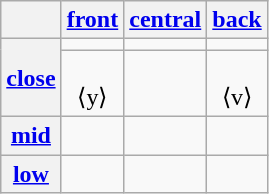<table class="wikitable" style="text-align:center;">
<tr>
<th></th>
<th><a href='#'>front</a></th>
<th><a href='#'>central</a></th>
<th><a href='#'>back</a></th>
</tr>
<tr>
<th rowspan="2"><a href='#'>close</a></th>
<td></td>
<td></td>
<td></td>
</tr>
<tr>
<td><br>⟨y⟩</td>
<td></td>
<td><br>⟨v⟩</td>
</tr>
<tr>
<th><a href='#'>mid</a></th>
<td></td>
<td></td>
<td></td>
</tr>
<tr>
<th><a href='#'>low</a></th>
<td></td>
<td></td>
<td></td>
</tr>
</table>
